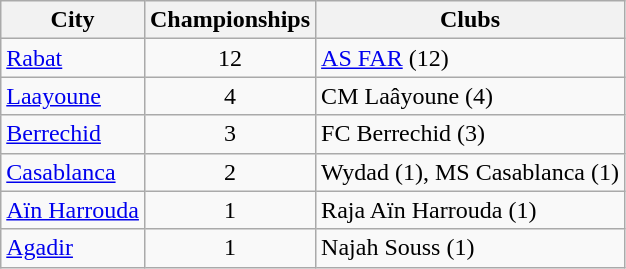<table class="wikitable">
<tr>
<th>City</th>
<th>Championships</th>
<th>Clubs</th>
</tr>
<tr>
<td><a href='#'>Rabat</a></td>
<td style="text-align: center;">12</td>
<td><a href='#'>AS FAR</a> (12)</td>
</tr>
<tr>
<td><a href='#'>Laayoune</a></td>
<td style="text-align: center;">4</td>
<td>CM Laâyoune (4)</td>
</tr>
<tr>
<td><a href='#'>Berrechid</a></td>
<td style="text-align: center;">3</td>
<td>FC Berrechid (3)</td>
</tr>
<tr>
<td><a href='#'>Casablanca</a></td>
<td style="text-align: center;">2</td>
<td>Wydad (1), MS Casablanca (1)</td>
</tr>
<tr>
<td><a href='#'>Aïn Harrouda</a></td>
<td style="text-align: center;">1</td>
<td>Raja Aïn Harrouda (1)</td>
</tr>
<tr>
<td><a href='#'>Agadir</a></td>
<td style="text-align: center;">1</td>
<td>Najah Souss (1)</td>
</tr>
</table>
